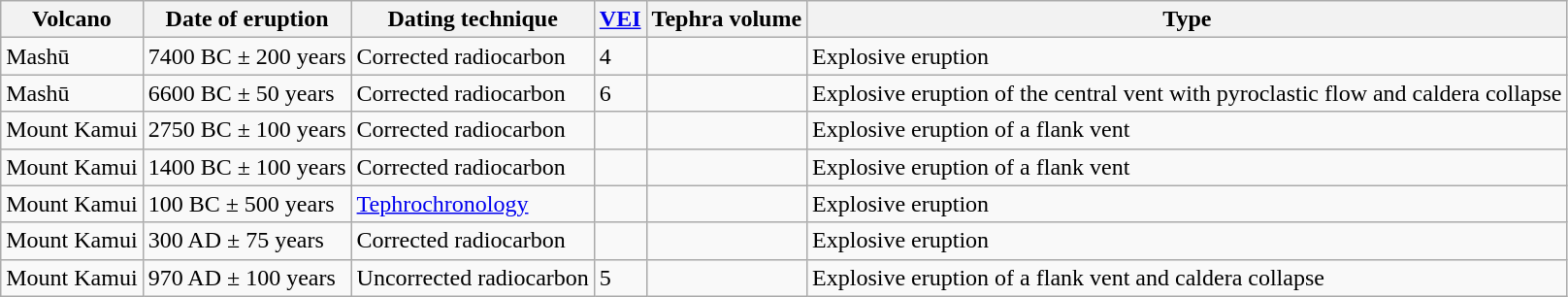<table class="wikitable">
<tr>
<th>Volcano</th>
<th>Date of eruption</th>
<th>Dating technique</th>
<th><a href='#'>VEI</a></th>
<th>Tephra volume</th>
<th>Type</th>
</tr>
<tr>
<td>Mashū</td>
<td>7400 BC ± 200 years</td>
<td>Corrected radiocarbon</td>
<td>4</td>
<td></td>
<td>Explosive eruption</td>
</tr>
<tr>
<td>Mashū</td>
<td>6600 BC ± 50 years</td>
<td>Corrected radiocarbon</td>
<td>6</td>
<td></td>
<td>Explosive eruption of the central vent with pyroclastic flow and caldera collapse</td>
</tr>
<tr>
<td>Mount Kamui</td>
<td>2750 BC ± 100 years</td>
<td>Corrected radiocarbon</td>
<td></td>
<td></td>
<td>Explosive eruption of a flank vent</td>
</tr>
<tr>
<td>Mount Kamui</td>
<td>1400 BC ± 100 years</td>
<td>Corrected radiocarbon</td>
<td></td>
<td></td>
<td>Explosive eruption of a flank vent</td>
</tr>
<tr>
<td>Mount Kamui</td>
<td>100 BC ± 500 years</td>
<td><a href='#'>Tephrochronology</a></td>
<td></td>
<td></td>
<td>Explosive eruption</td>
</tr>
<tr>
<td>Mount Kamui</td>
<td>300 AD ± 75 years</td>
<td>Corrected radiocarbon</td>
<td></td>
<td></td>
<td>Explosive eruption</td>
</tr>
<tr>
<td>Mount Kamui</td>
<td>970 AD ± 100 years</td>
<td>Uncorrected radiocarbon</td>
<td>5</td>
<td></td>
<td>Explosive eruption of a flank vent and caldera collapse</td>
</tr>
</table>
